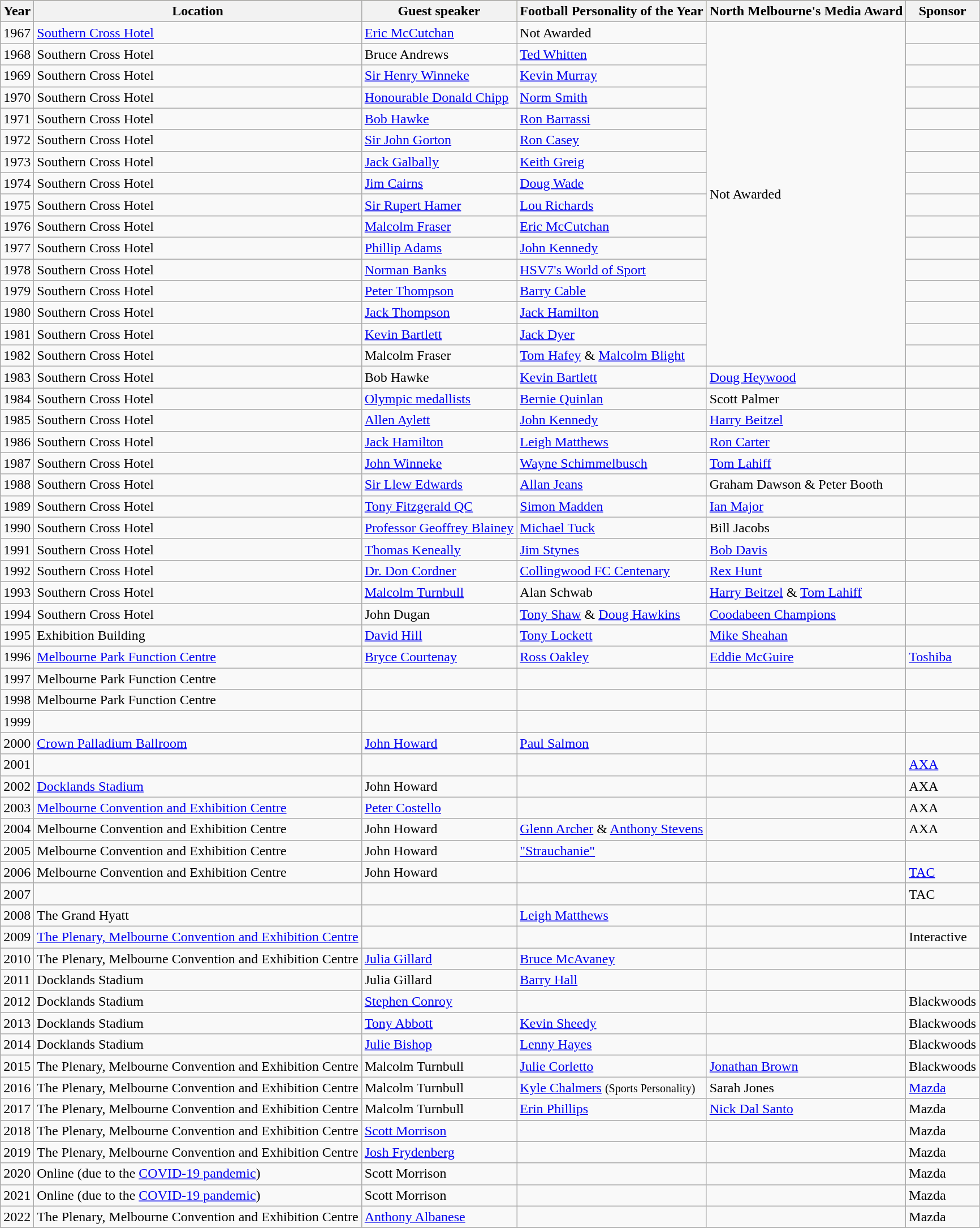<table class="wikitable">
<tr style="background:#bdb76b;">
<th>Year</th>
<th>Location</th>
<th>Guest speaker</th>
<th>Football Personality of the Year</th>
<th>North Melbourne's Media Award</th>
<th>Sponsor</th>
</tr>
<tr>
<td>1967</td>
<td><a href='#'>Southern Cross Hotel</a></td>
<td><a href='#'>Eric McCutchan</a></td>
<td>Not Awarded</td>
<td rowspan=16>Not Awarded</td>
<td></td>
</tr>
<tr>
<td>1968</td>
<td>Southern Cross Hotel</td>
<td>Bruce Andrews</td>
<td><a href='#'>Ted Whitten</a></td>
<td></td>
</tr>
<tr>
<td>1969</td>
<td>Southern Cross Hotel</td>
<td><a href='#'>Sir Henry Winneke</a></td>
<td><a href='#'>Kevin Murray</a></td>
<td></td>
</tr>
<tr>
<td>1970</td>
<td>Southern Cross Hotel</td>
<td><a href='#'>Honourable Donald Chipp</a></td>
<td><a href='#'>Norm Smith</a></td>
<td></td>
</tr>
<tr>
<td>1971</td>
<td>Southern Cross Hotel</td>
<td><a href='#'>Bob Hawke</a></td>
<td><a href='#'>Ron Barrassi</a></td>
<td></td>
</tr>
<tr>
<td>1972</td>
<td>Southern Cross Hotel</td>
<td><a href='#'>Sir John Gorton</a></td>
<td><a href='#'>Ron Casey</a></td>
<td></td>
</tr>
<tr>
<td>1973</td>
<td>Southern Cross Hotel</td>
<td><a href='#'>Jack Galbally</a></td>
<td><a href='#'>Keith Greig</a></td>
<td></td>
</tr>
<tr>
<td>1974</td>
<td>Southern Cross Hotel</td>
<td><a href='#'>Jim Cairns</a></td>
<td><a href='#'>Doug Wade</a></td>
<td></td>
</tr>
<tr>
<td>1975</td>
<td>Southern Cross Hotel</td>
<td><a href='#'>Sir Rupert Hamer</a></td>
<td><a href='#'>Lou Richards</a></td>
<td></td>
</tr>
<tr>
<td>1976</td>
<td>Southern Cross Hotel</td>
<td><a href='#'>Malcolm Fraser</a></td>
<td><a href='#'>Eric McCutchan</a></td>
<td></td>
</tr>
<tr>
<td>1977</td>
<td>Southern Cross Hotel</td>
<td><a href='#'>Phillip Adams</a></td>
<td><a href='#'>John Kennedy</a></td>
<td></td>
</tr>
<tr>
<td>1978</td>
<td>Southern Cross Hotel</td>
<td><a href='#'>Norman Banks</a></td>
<td><a href='#'>HSV7's World of Sport</a></td>
<td></td>
</tr>
<tr>
<td>1979</td>
<td>Southern Cross Hotel</td>
<td><a href='#'>Peter Thompson</a></td>
<td><a href='#'>Barry Cable</a></td>
<td></td>
</tr>
<tr>
<td>1980</td>
<td>Southern Cross Hotel</td>
<td><a href='#'>Jack Thompson</a></td>
<td><a href='#'>Jack Hamilton</a></td>
<td></td>
</tr>
<tr>
<td>1981</td>
<td>Southern Cross Hotel</td>
<td><a href='#'>Kevin Bartlett</a></td>
<td><a href='#'>Jack Dyer</a></td>
<td></td>
</tr>
<tr>
<td>1982</td>
<td>Southern Cross Hotel</td>
<td>Malcolm Fraser</td>
<td><a href='#'>Tom Hafey</a> & <a href='#'>Malcolm Blight</a></td>
<td></td>
</tr>
<tr>
<td>1983</td>
<td>Southern Cross Hotel</td>
<td>Bob Hawke</td>
<td><a href='#'>Kevin Bartlett</a></td>
<td><a href='#'>Doug Heywood</a></td>
<td></td>
</tr>
<tr>
<td>1984</td>
<td>Southern Cross Hotel</td>
<td><a href='#'>Olympic medallists</a></td>
<td><a href='#'>Bernie Quinlan</a></td>
<td>Scott Palmer</td>
<td></td>
</tr>
<tr>
<td>1985</td>
<td>Southern Cross Hotel</td>
<td><a href='#'>Allen Aylett</a></td>
<td><a href='#'>John Kennedy</a></td>
<td><a href='#'>Harry Beitzel</a></td>
<td></td>
</tr>
<tr>
<td>1986</td>
<td>Southern Cross Hotel</td>
<td><a href='#'>Jack Hamilton</a></td>
<td><a href='#'>Leigh Matthews</a></td>
<td><a href='#'>Ron Carter</a></td>
<td></td>
</tr>
<tr>
<td>1987</td>
<td>Southern Cross Hotel</td>
<td><a href='#'>John Winneke</a></td>
<td><a href='#'>Wayne Schimmelbusch</a></td>
<td><a href='#'>Tom Lahiff</a></td>
<td></td>
</tr>
<tr>
<td>1988</td>
<td>Southern Cross Hotel</td>
<td><a href='#'>Sir Llew Edwards</a></td>
<td><a href='#'>Allan Jeans</a></td>
<td>Graham Dawson & Peter Booth</td>
<td></td>
</tr>
<tr>
<td>1989</td>
<td>Southern Cross Hotel</td>
<td><a href='#'>Tony Fitzgerald QC</a></td>
<td><a href='#'>Simon Madden</a></td>
<td><a href='#'>Ian Major</a></td>
<td></td>
</tr>
<tr>
<td>1990</td>
<td>Southern Cross Hotel</td>
<td><a href='#'>Professor Geoffrey Blainey</a></td>
<td><a href='#'>Michael Tuck</a></td>
<td>Bill Jacobs</td>
<td></td>
</tr>
<tr>
<td>1991</td>
<td>Southern Cross Hotel</td>
<td><a href='#'>Thomas Keneally</a></td>
<td><a href='#'>Jim Stynes</a></td>
<td><a href='#'>Bob Davis</a></td>
<td></td>
</tr>
<tr>
<td>1992</td>
<td>Southern Cross Hotel</td>
<td><a href='#'>Dr. Don Cordner</a></td>
<td><a href='#'>Collingwood FC Centenary</a></td>
<td><a href='#'>Rex Hunt</a></td>
<td></td>
</tr>
<tr>
<td>1993</td>
<td>Southern Cross Hotel</td>
<td><a href='#'>Malcolm Turnbull</a></td>
<td>Alan Schwab</td>
<td><a href='#'>Harry Beitzel</a> & <a href='#'>Tom Lahiff</a></td>
<td></td>
</tr>
<tr>
<td>1994</td>
<td>Southern Cross Hotel</td>
<td>John Dugan</td>
<td><a href='#'>Tony Shaw</a> & <a href='#'>Doug Hawkins</a></td>
<td><a href='#'>Coodabeen Champions</a></td>
<td></td>
</tr>
<tr>
<td>1995</td>
<td>Exhibition Building</td>
<td><a href='#'>David Hill</a></td>
<td><a href='#'>Tony Lockett</a></td>
<td><a href='#'>Mike Sheahan</a></td>
<td></td>
</tr>
<tr>
<td>1996</td>
<td><a href='#'>Melbourne Park Function Centre</a></td>
<td><a href='#'>Bryce Courtenay</a></td>
<td><a href='#'>Ross Oakley</a></td>
<td><a href='#'>Eddie McGuire</a></td>
<td><a href='#'>Toshiba</a></td>
</tr>
<tr>
<td>1997</td>
<td>Melbourne Park Function Centre</td>
<td></td>
<td></td>
<td></td>
<td></td>
</tr>
<tr>
<td>1998</td>
<td>Melbourne Park Function Centre</td>
<td></td>
<td></td>
<td></td>
<td></td>
</tr>
<tr>
<td>1999</td>
<td></td>
<td></td>
<td></td>
<td></td>
<td></td>
</tr>
<tr>
<td>2000</td>
<td><a href='#'>Crown Palladium Ballroom</a></td>
<td><a href='#'>John Howard</a></td>
<td><a href='#'>Paul Salmon</a></td>
<td></td>
<td></td>
</tr>
<tr>
<td>2001</td>
<td></td>
<td></td>
<td></td>
<td></td>
<td><a href='#'>AXA</a></td>
</tr>
<tr>
<td>2002</td>
<td><a href='#'>Docklands Stadium</a></td>
<td>John Howard</td>
<td></td>
<td></td>
<td>AXA</td>
</tr>
<tr>
<td>2003</td>
<td><a href='#'>Melbourne Convention and Exhibition Centre</a></td>
<td><a href='#'>Peter Costello</a></td>
<td></td>
<td></td>
<td>AXA</td>
</tr>
<tr>
<td>2004</td>
<td>Melbourne Convention and Exhibition Centre</td>
<td>John Howard</td>
<td><a href='#'>Glenn Archer</a> & <a href='#'>Anthony Stevens</a></td>
<td></td>
<td>AXA</td>
</tr>
<tr>
<td>2005</td>
<td>Melbourne Convention and Exhibition Centre</td>
<td>John Howard</td>
<td><a href='#'>"Strauchanie"</a></td>
<td></td>
<td></td>
</tr>
<tr>
<td>2006</td>
<td>Melbourne Convention and Exhibition Centre</td>
<td>John Howard</td>
<td></td>
<td></td>
<td><a href='#'>TAC</a></td>
</tr>
<tr>
<td>2007</td>
<td></td>
<td></td>
<td></td>
<td></td>
<td>TAC</td>
</tr>
<tr>
<td>2008</td>
<td>The Grand Hyatt</td>
<td></td>
<td><a href='#'>Leigh Matthews</a></td>
<td></td>
<td></td>
</tr>
<tr>
<td>2009</td>
<td><a href='#'>The Plenary, Melbourne Convention and Exhibition Centre</a></td>
<td></td>
<td></td>
<td></td>
<td>Interactive</td>
</tr>
<tr>
<td>2010</td>
<td>The Plenary, Melbourne Convention and Exhibition Centre</td>
<td><a href='#'>Julia Gillard</a></td>
<td><a href='#'>Bruce McAvaney</a></td>
<td></td>
<td></td>
</tr>
<tr>
<td>2011</td>
<td>Docklands Stadium</td>
<td>Julia Gillard</td>
<td><a href='#'>Barry Hall</a></td>
<td></td>
<td></td>
</tr>
<tr>
<td>2012</td>
<td>Docklands Stadium</td>
<td><a href='#'>Stephen Conroy</a></td>
<td></td>
<td></td>
<td>Blackwoods</td>
</tr>
<tr>
<td>2013</td>
<td>Docklands Stadium</td>
<td><a href='#'>Tony Abbott</a></td>
<td><a href='#'>Kevin Sheedy</a></td>
<td></td>
<td>Blackwoods</td>
</tr>
<tr>
<td>2014</td>
<td>Docklands Stadium</td>
<td><a href='#'>Julie Bishop</a></td>
<td><a href='#'>Lenny Hayes</a></td>
<td></td>
<td>Blackwoods</td>
</tr>
<tr>
<td>2015 </td>
<td>The Plenary, Melbourne Convention and Exhibition Centre</td>
<td>Malcolm Turnbull</td>
<td><a href='#'>Julie Corletto</a></td>
<td><a href='#'>Jonathan Brown</a></td>
<td>Blackwoods</td>
</tr>
<tr>
<td>2016</td>
<td>The Plenary, Melbourne Convention and Exhibition Centre</td>
<td>Malcolm Turnbull</td>
<td><a href='#'>Kyle Chalmers</a> <small>(Sports Personality)</small></td>
<td>Sarah Jones</td>
<td><a href='#'>Mazda</a></td>
</tr>
<tr>
<td>2017 </td>
<td>The Plenary, Melbourne Convention and Exhibition Centre</td>
<td>Malcolm Turnbull</td>
<td><a href='#'>Erin Phillips</a></td>
<td><a href='#'>Nick Dal Santo</a></td>
<td>Mazda</td>
</tr>
<tr>
<td>2018 </td>
<td>The Plenary, Melbourne Convention and Exhibition Centre</td>
<td><a href='#'>Scott Morrison</a></td>
<td></td>
<td></td>
<td>Mazda</td>
</tr>
<tr>
<td>2019 </td>
<td>The Plenary, Melbourne Convention and Exhibition Centre</td>
<td><a href='#'>Josh Frydenberg</a></td>
<td></td>
<td></td>
<td>Mazda</td>
</tr>
<tr>
<td>2020 </td>
<td>Online (due to the <a href='#'>COVID-19 pandemic</a>)</td>
<td>Scott Morrison</td>
<td></td>
<td></td>
<td>Mazda</td>
</tr>
<tr>
<td>2021 </td>
<td>Online (due to the <a href='#'>COVID-19 pandemic</a>)</td>
<td>Scott Morrison</td>
<td></td>
<td></td>
<td>Mazda</td>
</tr>
<tr>
<td>2022 </td>
<td>The Plenary, Melbourne Convention and Exhibition Centre</td>
<td><a href='#'>Anthony Albanese</a></td>
<td></td>
<td></td>
<td>Mazda</td>
</tr>
<tr>
</tr>
</table>
